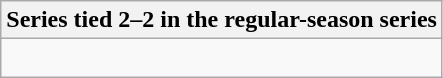<table class="wikitable collapsible collapsed">
<tr>
<th>Series tied 2–2 in the regular-season series</th>
</tr>
<tr>
<td><br>


</td>
</tr>
</table>
